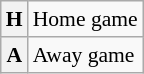<table class="wikitable plainrowheaders" style="font-size:90%;">
<tr>
<th scope=row><strong>H</strong></th>
<td>Home game</td>
</tr>
<tr>
<th scope=row><strong>A</strong></th>
<td>Away game</td>
</tr>
</table>
